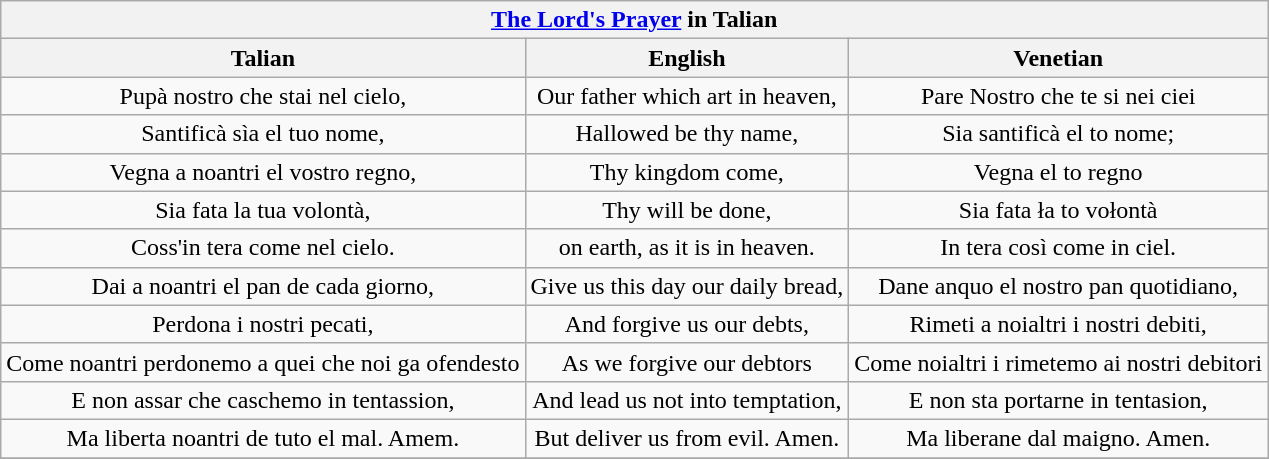<table class="wikitable" style="text-align:center;">
<tr>
<th colspan=6><a href='#'>The Lord's Prayer</a> in Talian </th>
</tr>
<tr>
<th>Talian</th>
<th>English</th>
<th>Venetian</th>
</tr>
<tr>
<td>Pupà nostro che stai nel cielo,</td>
<td>Our father which art in heaven,</td>
<td>Pare Nostro che te si nei ciei</td>
</tr>
<tr>
<td>Santificà sìa el tuo nome,</td>
<td>Hallowed be thy name,</td>
<td>Sia santificà el to nome;</td>
</tr>
<tr>
<td>Vegna a noantri el vostro regno,</td>
<td>Thy kingdom come,</td>
<td>Vegna el to regno</td>
</tr>
<tr>
<td>Sia fata la tua volontà,</td>
<td>Thy will be done,</td>
<td>Sia fata ła to vołontà</td>
</tr>
<tr>
<td>Coss'in tera come nel cielo.</td>
<td>on earth, as it is in heaven.</td>
<td>In tera così come in ciel.</td>
</tr>
<tr>
<td>Dai a noantri el pan de cada giorno,</td>
<td>Give us this day our daily bread,</td>
<td>Dane anquo el nostro pan quotidiano,</td>
</tr>
<tr>
<td>Perdona i nostri pecati,</td>
<td>And forgive us our debts,</td>
<td>Rimeti a noialtri i nostri debiti,</td>
</tr>
<tr>
<td>Come noantri perdonemo a quei che noi ga ofendesto</td>
<td>As we forgive our debtors</td>
<td>Come noialtri i rimetemo ai nostri debitori</td>
</tr>
<tr>
<td>E non assar che caschemo in tentassion,</td>
<td>And lead us not into temptation,</td>
<td>E non sta portarne in tentasion,</td>
</tr>
<tr>
<td>Ma liberta noantri de tuto el mal. Amem.</td>
<td>But deliver us from evil. Amen.</td>
<td>Ma liberane dal maigno. Amen.</td>
</tr>
<tr>
</tr>
</table>
